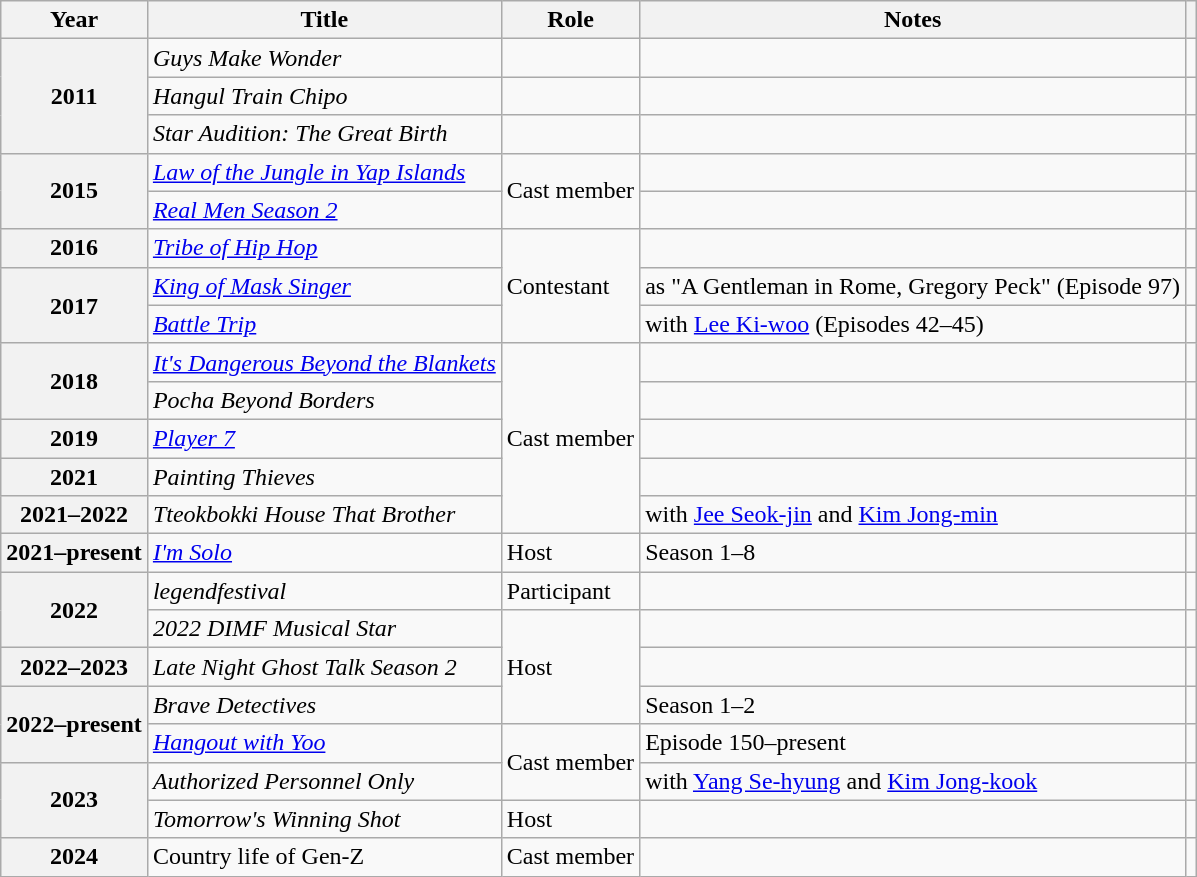<table class="wikitable sortable plainrowheaders">
<tr>
<th scope="col">Year</th>
<th scope="col">Title</th>
<th scope="col">Role</th>
<th scope="col">Notes</th>
<th scope="col" class="unsortable"></th>
</tr>
<tr>
<th scope="row" rowspan=3>2011</th>
<td><em>Guys Make Wonder</em></td>
<td></td>
<td></td>
<td></td>
</tr>
<tr>
<td><em>Hangul Train Chipo</em></td>
<td></td>
<td></td>
<td></td>
</tr>
<tr>
<td><em>Star Audition: The Great Birth</em></td>
<td></td>
<td></td>
<td style="text-align:center"></td>
</tr>
<tr>
<th scope="row" rowspan="2">2015</th>
<td><em><a href='#'>Law of the Jungle in Yap Islands</a></em></td>
<td rowspan="2">Cast member</td>
<td></td>
<td style="text-align:center"></td>
</tr>
<tr>
<td><em><a href='#'>Real Men Season 2</a></em></td>
<td></td>
<td style="text-align:center"></td>
</tr>
<tr>
<th scope="row">2016</th>
<td><em><a href='#'>Tribe of Hip Hop</a></em></td>
<td rowspan="3">Contestant</td>
<td></td>
<td style="text-align:center"></td>
</tr>
<tr>
<th scope="row" rowspan="2">2017</th>
<td><em><a href='#'>King of Mask Singer</a></em></td>
<td>as "A Gentleman in Rome, Gregory Peck" (Episode 97)</td>
<td style="text-align:center"></td>
</tr>
<tr>
<td><em><a href='#'>Battle Trip</a></em></td>
<td>with <a href='#'>Lee Ki-woo</a> (Episodes 42–45)</td>
<td style="text-align:center"></td>
</tr>
<tr>
<th scope="row" rowspan="2">2018</th>
<td><em><a href='#'>It's Dangerous Beyond the Blankets</a></em></td>
<td rowspan="5">Cast member</td>
<td></td>
<td style="text-align:center"></td>
</tr>
<tr>
<td><em>Pocha Beyond Borders</em></td>
<td></td>
<td style="text-align:center"></td>
</tr>
<tr>
<th scope="row">2019</th>
<td><em><a href='#'>Player 7</a></em></td>
<td></td>
<td style="text-align:center"></td>
</tr>
<tr>
<th scope="row">2021</th>
<td><em>Painting Thieves</em></td>
<td></td>
<td style="text-align:center"></td>
</tr>
<tr>
<th scope="row" rowspan=1>2021–2022</th>
<td><em>Tteokbokki House That Brother</em></td>
<td>with <a href='#'>Jee Seok-jin</a> and <a href='#'>Kim Jong-min</a></td>
<td style="text-align:center"></td>
</tr>
<tr>
<th scope="row" rowspan=1>2021–present</th>
<td><a href='#'><em>I'm Solo</em></a></td>
<td>Host</td>
<td>Season 1–8</td>
<td style="text-align:center"></td>
</tr>
<tr>
<th rowspan="2" scope="row">2022</th>
<td><em>legendfestival</em></td>
<td>Participant</td>
<td></td>
<td style="text-align:center"></td>
</tr>
<tr>
<td><em>2022 DIMF Musical Star</em></td>
<td rowspan=3>Host</td>
<td></td>
<td style="text-align:center"></td>
</tr>
<tr>
<th scope="row">2022–2023</th>
<td><em>Late Night Ghost Talk Season 2</em> </td>
<td></td>
<td style="text-align:center"></td>
</tr>
<tr>
<th scope="row" rowspan=2>2022–present</th>
<td><em>Brave Detectives</em></td>
<td>Season 1–2</td>
<td style="text-align:center"></td>
</tr>
<tr>
<td><em><a href='#'>Hangout with Yoo</a></em></td>
<td rowspan=2>Cast member</td>
<td>Episode 150–present</td>
<td style="text-align:center"></td>
</tr>
<tr>
<th scope="row" rowspan=2>2023</th>
<td><em>Authorized Personnel Only</em></td>
<td>with <a href='#'>Yang Se-hyung</a> and <a href='#'>Kim Jong-kook</a></td>
<td style="text-align:center"></td>
</tr>
<tr>
<td><em>Tomorrow's Winning Shot</em></td>
<td>Host</td>
<td></td>
<td style="text-align:center"></td>
</tr>
<tr>
<th scope="row">2024</th>
<td>Country life of Gen-Z</td>
<td>Cast member</td>
<td></td>
<td style="text-align:center"></td>
</tr>
</table>
